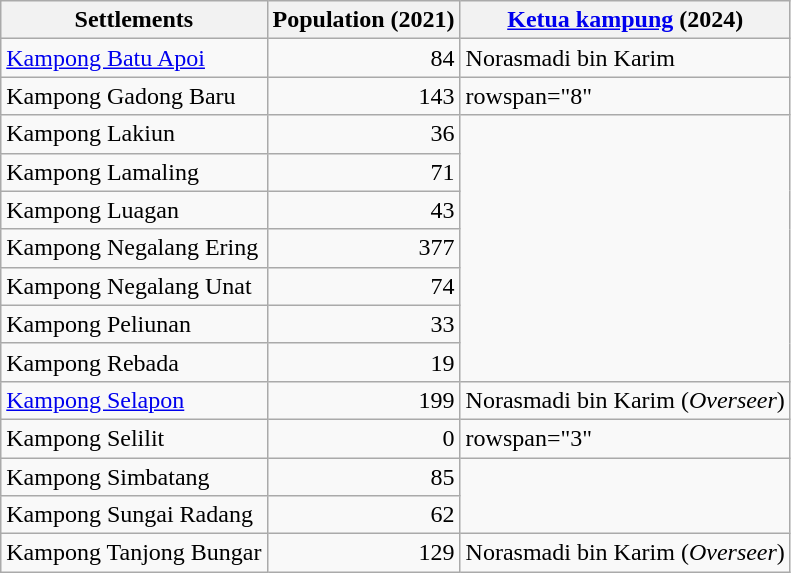<table class="wikitable">
<tr>
<th>Settlements</th>
<th>Population (2021)</th>
<th><a href='#'>Ketua kampung</a> (2024)</th>
</tr>
<tr>
<td><a href='#'>Kampong Batu Apoi</a></td>
<td align="right">84</td>
<td>Norasmadi bin Karim</td>
</tr>
<tr>
<td>Kampong Gadong Baru</td>
<td align="right">143</td>
<td>rowspan="8" </td>
</tr>
<tr>
<td>Kampong Lakiun</td>
<td align="right">36</td>
</tr>
<tr>
<td>Kampong Lamaling</td>
<td align="right">71</td>
</tr>
<tr>
<td>Kampong Luagan</td>
<td align="right">43</td>
</tr>
<tr>
<td>Kampong Negalang Ering</td>
<td align="right">377</td>
</tr>
<tr>
<td>Kampong Negalang Unat</td>
<td align="right">74</td>
</tr>
<tr>
<td>Kampong Peliunan</td>
<td align="right">33</td>
</tr>
<tr>
<td>Kampong Rebada</td>
<td align="right">19</td>
</tr>
<tr>
<td><a href='#'>Kampong Selapon</a></td>
<td align="right">199</td>
<td>Norasmadi bin Karim (<em>Overseer</em>)</td>
</tr>
<tr>
<td>Kampong Selilit</td>
<td align="right">0</td>
<td>rowspan="3" </td>
</tr>
<tr>
<td>Kampong Simbatang</td>
<td align="right">85</td>
</tr>
<tr>
<td>Kampong Sungai Radang</td>
<td align="right">62</td>
</tr>
<tr>
<td>Kampong Tanjong Bungar</td>
<td align="right">129</td>
<td>Norasmadi bin Karim (<em>Overseer</em>)</td>
</tr>
</table>
